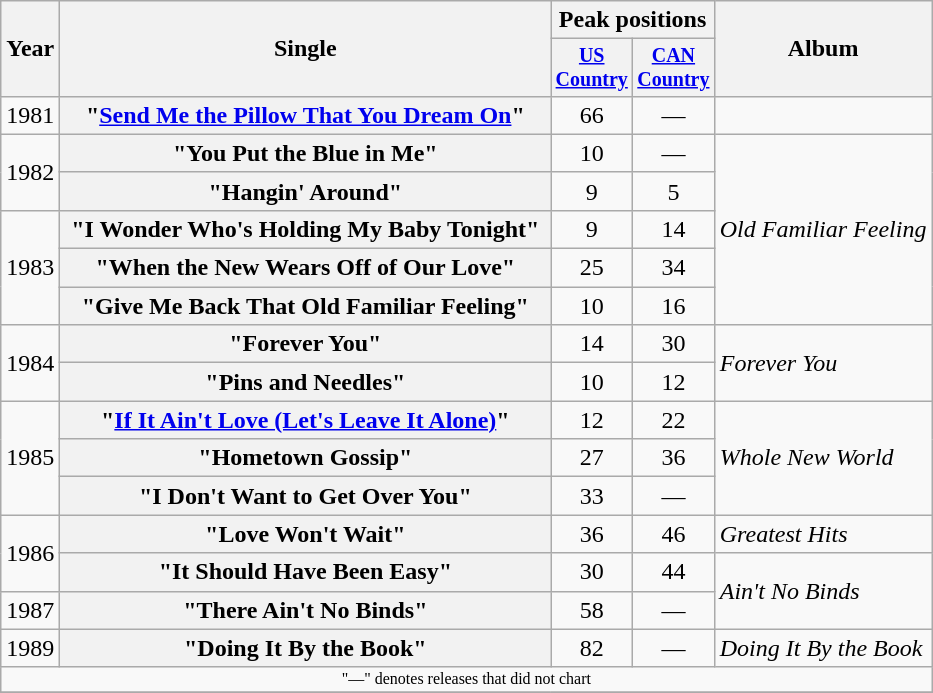<table class="wikitable plainrowheaders" style="text-align:center;">
<tr>
<th rowspan="2">Year</th>
<th rowspan="2" style="width:20em;">Single</th>
<th colspan="2">Peak positions</th>
<th rowspan="2">Album</th>
</tr>
<tr style="font-size:smaller;">
<th width="45"><a href='#'>US Country</a></th>
<th width="45"><a href='#'>CAN Country</a></th>
</tr>
<tr>
<td>1981</td>
<th scope="row">"<a href='#'>Send Me the Pillow That You Dream On</a>"</th>
<td>66</td>
<td>—</td>
<td></td>
</tr>
<tr>
<td rowspan="2">1982</td>
<th scope="row">"You Put the Blue in Me"</th>
<td>10</td>
<td>—</td>
<td rowspan="5" align="left"><em>Old Familiar Feeling</em></td>
</tr>
<tr>
<th scope="row">"Hangin' Around"</th>
<td>9</td>
<td>5</td>
</tr>
<tr>
<td rowspan="3">1983</td>
<th scope="row">"I Wonder Who's Holding My Baby Tonight"</th>
<td>9</td>
<td>14</td>
</tr>
<tr>
<th scope="row">"When the New Wears Off of Our Love"</th>
<td>25</td>
<td>34</td>
</tr>
<tr>
<th scope="row">"Give Me Back That Old Familiar Feeling"</th>
<td>10</td>
<td>16</td>
</tr>
<tr>
<td rowspan="2">1984</td>
<th scope="row">"Forever You"</th>
<td>14</td>
<td>30</td>
<td rowspan="2" align="left"><em>Forever You</em></td>
</tr>
<tr>
<th scope="row">"Pins and Needles"</th>
<td>10</td>
<td>12</td>
</tr>
<tr>
<td rowspan="3">1985</td>
<th scope="row">"<a href='#'>If It Ain't Love (Let's Leave It Alone)</a>"</th>
<td>12</td>
<td>22</td>
<td rowspan="3" align="left"><em>Whole New World</em></td>
</tr>
<tr>
<th scope="row">"Hometown Gossip"</th>
<td>27</td>
<td>36</td>
</tr>
<tr>
<th scope="row">"I Don't Want to Get Over You"</th>
<td>33</td>
<td>—</td>
</tr>
<tr>
<td rowspan="2">1986</td>
<th scope="row">"Love Won't Wait"</th>
<td>36</td>
<td>46</td>
<td align="left"><em>Greatest Hits</em></td>
</tr>
<tr>
<th scope="row">"It Should Have Been Easy"</th>
<td>30</td>
<td>44</td>
<td rowspan="2" align="left"><em>Ain't No Binds</em></td>
</tr>
<tr>
<td>1987</td>
<th scope="row">"There Ain't No Binds"</th>
<td>58</td>
<td>—</td>
</tr>
<tr>
<td>1989</td>
<th scope="row">"Doing It By the Book"</th>
<td>82</td>
<td>—</td>
<td align="left"><em>Doing It By the Book</em></td>
</tr>
<tr>
<td colspan="5" style="font-size:8pt">"—" denotes releases that did not chart</td>
</tr>
<tr>
</tr>
</table>
